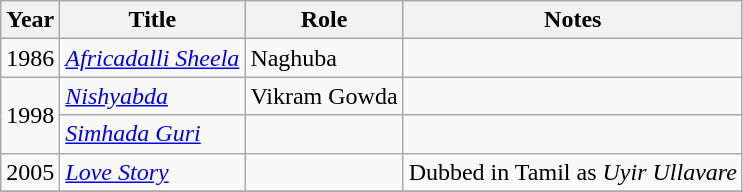<table class="wikitable sortable">
<tr>
<th>Year</th>
<th>Title</th>
<th>Role</th>
<th class="unsortable">Notes</th>
</tr>
<tr>
<td>1986</td>
<td><em><a href='#'>Africadalli Sheela</a></em></td>
<td>Naghuba</td>
<td></td>
</tr>
<tr>
<td rowspan="2">1998</td>
<td><em><a href='#'>Nishyabda</a></em></td>
<td>Vikram Gowda</td>
<td></td>
</tr>
<tr>
<td><em><a href='#'>Simhada Guri</a></em></td>
<td></td>
<td></td>
</tr>
<tr>
<td>2005</td>
<td><em><a href='#'>Love Story</a></em></td>
<td></td>
<td>Dubbed in Tamil as <em>Uyir Ullavare</em></td>
</tr>
<tr>
</tr>
</table>
